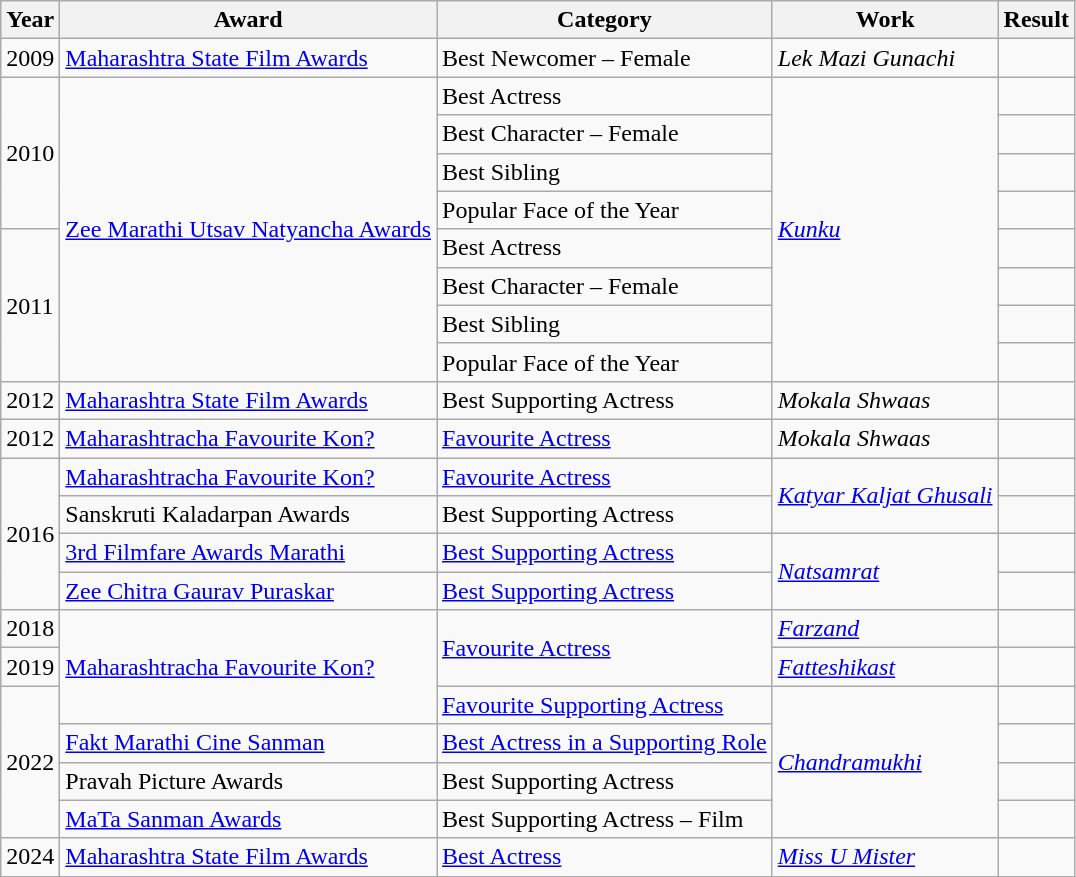<table class="wikitable">
<tr>
<th>Year</th>
<th>Award</th>
<th>Category</th>
<th>Work</th>
<th>Result</th>
</tr>
<tr>
<td>2009</td>
<td><a href='#'>Maharashtra State Film Awards</a></td>
<td>Best Newcomer – Female</td>
<td><em>Lek Mazi Gunachi</em></td>
<td></td>
</tr>
<tr>
<td rowspan="4">2010</td>
<td rowspan="8"><a href='#'>Zee Marathi Utsav Natyancha Awards</a></td>
<td>Best Actress</td>
<td rowspan="8"><em><a href='#'>Kunku</a></em></td>
<td></td>
</tr>
<tr>
<td>Best Character – Female</td>
<td></td>
</tr>
<tr>
<td>Best Sibling</td>
<td></td>
</tr>
<tr>
<td>Popular Face of the Year</td>
<td></td>
</tr>
<tr>
<td rowspan="4">2011</td>
<td>Best Actress</td>
<td></td>
</tr>
<tr>
<td>Best Character – Female</td>
<td></td>
</tr>
<tr>
<td>Best Sibling</td>
<td></td>
</tr>
<tr>
<td>Popular Face of the Year</td>
<td></td>
</tr>
<tr>
<td>2012</td>
<td><a href='#'>Maharashtra State Film Awards</a></td>
<td>Best Supporting Actress</td>
<td><em>Mokala Shwaas</em></td>
<td></td>
</tr>
<tr>
<td>2012</td>
<td><a href='#'>Maharashtracha Favourite Kon?</a></td>
<td><a href='#'>Favourite Actress</a></td>
<td><em>Mokala Shwaas</em></td>
<td></td>
</tr>
<tr>
<td rowspan="4">2016</td>
<td><a href='#'>Maharashtracha Favourite Kon?</a></td>
<td><a href='#'>Favourite Actress</a></td>
<td rowspan="2"><em><a href='#'>Katyar Kaljat Ghusali</a></em></td>
<td></td>
</tr>
<tr>
<td>Sanskruti Kaladarpan Awards</td>
<td>Best Supporting Actress</td>
<td></td>
</tr>
<tr>
<td><a href='#'>3rd Filmfare Awards Marathi</a></td>
<td><a href='#'>Best Supporting Actress</a></td>
<td rowspan="2"><em><a href='#'>Natsamrat</a></em></td>
<td></td>
</tr>
<tr>
<td><a href='#'>Zee Chitra Gaurav Puraskar</a></td>
<td><a href='#'>Best Supporting Actress</a></td>
<td></td>
</tr>
<tr>
<td>2018</td>
<td rowspan="3"><a href='#'>Maharashtracha Favourite Kon?</a></td>
<td rowspan="2"><a href='#'>Favourite Actress</a></td>
<td><em><a href='#'>Farzand</a></em></td>
<td></td>
</tr>
<tr>
<td>2019</td>
<td><em><a href='#'>Fatteshikast</a></em></td>
<td></td>
</tr>
<tr>
<td rowspan="4">2022</td>
<td><a href='#'>Favourite Supporting Actress</a></td>
<td rowspan="4"><em><a href='#'>Chandramukhi</a></em></td>
<td></td>
</tr>
<tr>
<td><a href='#'>Fakt Marathi Cine Sanman</a></td>
<td><a href='#'>Best Actress in a Supporting Role</a></td>
<td></td>
</tr>
<tr>
<td>Pravah Picture Awards</td>
<td>Best Supporting Actress</td>
<td></td>
</tr>
<tr>
<td><a href='#'>MaTa Sanman Awards</a></td>
<td>Best Supporting Actress – Film</td>
<td></td>
</tr>
<tr>
<td>2024</td>
<td><a href='#'>Maharashtra State Film Awards</a></td>
<td><a href='#'>Best Actress</a></td>
<td><em><a href='#'>Miss U Mister</a></em></td>
<td></td>
</tr>
</table>
